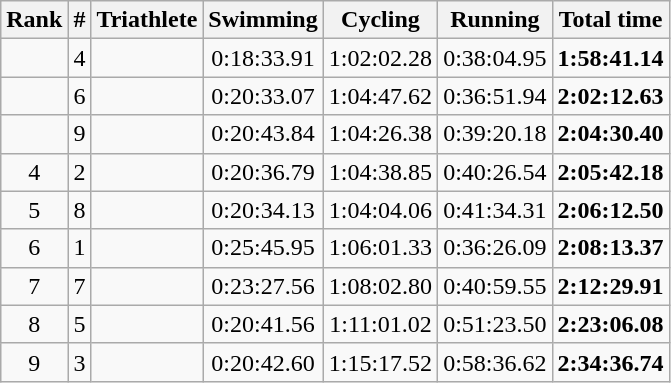<table class="wikitable sortable" style="text-align:center">
<tr>
<th data-sort-type="number">Rank</th>
<th>#</th>
<th>Triathlete</th>
<th>Swimming</th>
<th>Cycling</th>
<th>Running</th>
<th>Total time</th>
</tr>
<tr>
<td></td>
<td>4</td>
<td align=left></td>
<td>0:18:33.91</td>
<td>1:02:02.28</td>
<td>0:38:04.95</td>
<td><strong>1:58:41.14</strong></td>
</tr>
<tr>
<td></td>
<td>6</td>
<td align=left></td>
<td>0:20:33.07</td>
<td>1:04:47.62</td>
<td>0:36:51.94</td>
<td><strong>2:02:12.63</strong></td>
</tr>
<tr>
<td></td>
<td>9</td>
<td align=left></td>
<td>0:20:43.84</td>
<td>1:04:26.38</td>
<td>0:39:20.18</td>
<td><strong>2:04:30.40</strong></td>
</tr>
<tr>
<td>4</td>
<td>2</td>
<td align=left></td>
<td>0:20:36.79</td>
<td>1:04:38.85</td>
<td>0:40:26.54</td>
<td><strong>2:05:42.18</strong></td>
</tr>
<tr>
<td>5</td>
<td>8</td>
<td align=left></td>
<td>0:20:34.13</td>
<td>1:04:04.06</td>
<td>0:41:34.31</td>
<td><strong>2:06:12.50</strong></td>
</tr>
<tr>
<td>6</td>
<td>1</td>
<td align=left></td>
<td>0:25:45.95</td>
<td>1:06:01.33</td>
<td>0:36:26.09</td>
<td><strong>2:08:13.37</strong></td>
</tr>
<tr>
<td>7</td>
<td>7</td>
<td align=left></td>
<td>0:23:27.56</td>
<td>1:08:02.80</td>
<td>0:40:59.55</td>
<td><strong>2:12:29.91</strong></td>
</tr>
<tr>
<td>8</td>
<td>5</td>
<td align=left></td>
<td>0:20:41.56</td>
<td>1:11:01.02</td>
<td>0:51:23.50</td>
<td><strong>2:23:06.08</strong></td>
</tr>
<tr>
<td>9</td>
<td>3</td>
<td align=left></td>
<td>0:20:42.60</td>
<td>1:15:17.52</td>
<td>0:58:36.62</td>
<td><strong>2:34:36.74</strong></td>
</tr>
</table>
